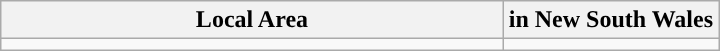<table class="wikitable">
<tr>
<th style="width: 70%">Local Area</th>
<th style="width: 30%">in New South Wales</th>
</tr>
<tr>
<td></td>
<td></td>
</tr>
</table>
